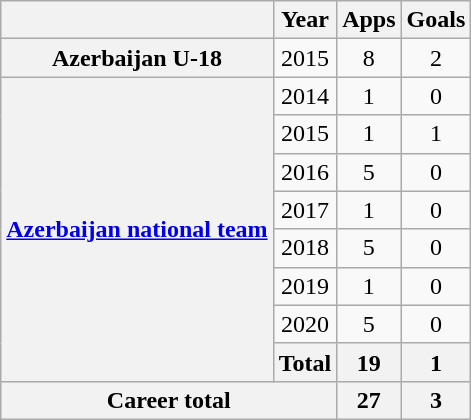<table class="wikitable" style="text-align:center">
<tr>
<th></th>
<th>Year</th>
<th>Apps</th>
<th>Goals</th>
</tr>
<tr>
<th>Azerbaijan U-18</th>
<td>2015</td>
<td>8</td>
<td>2</td>
</tr>
<tr>
<th rowspan="8"><a href='#'>Azerbaijan national team</a></th>
<td>2014</td>
<td>1</td>
<td>0</td>
</tr>
<tr>
<td>2015</td>
<td>1</td>
<td>1</td>
</tr>
<tr>
<td>2016</td>
<td>5</td>
<td>0</td>
</tr>
<tr>
<td>2017</td>
<td>1</td>
<td>0</td>
</tr>
<tr>
<td>2018</td>
<td>5</td>
<td>0</td>
</tr>
<tr>
<td>2019</td>
<td>1</td>
<td>0</td>
</tr>
<tr>
<td>2020</td>
<td>5</td>
<td>0</td>
</tr>
<tr>
<th>Total</th>
<th>19</th>
<th>1</th>
</tr>
<tr>
<th colspan="2">Career total</th>
<th>27</th>
<th>3</th>
</tr>
</table>
